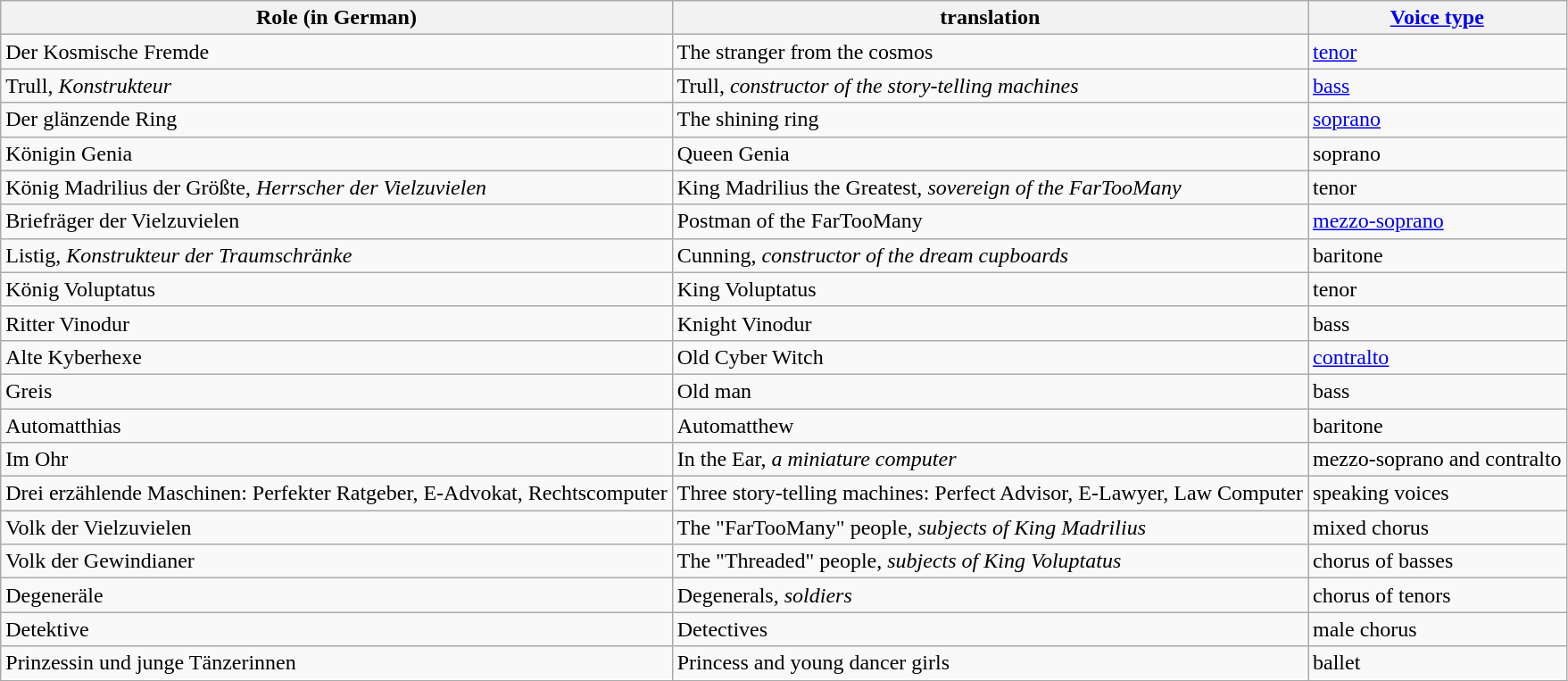<table class="wikitable">
<tr>
<th>Role (in German)</th>
<th>translation</th>
<th><a href='#'>Voice type</a><br></th>
</tr>
<tr>
<td>Der Kosmische Fremde</td>
<td>The stranger from the cosmos</td>
<td><a href='#'>tenor</a></td>
</tr>
<tr>
<td>Trull, <em>Konstrukteur</em></td>
<td>Trull, <em>constructor of the story-telling machines</em></td>
<td><a href='#'>bass</a></td>
</tr>
<tr>
<td>Der glänzende Ring</td>
<td>The shining ring</td>
<td><a href='#'>soprano</a></td>
</tr>
<tr>
<td>Königin Genia</td>
<td>Queen Genia</td>
<td>soprano</td>
</tr>
<tr>
<td>König Madrilius der Größte, <em>Herrscher der Vielzuvielen</em></td>
<td>King Madrilius the Greatest, <em>sovereign of the FarTooMany</em></td>
<td>tenor</td>
</tr>
<tr>
<td>Briefräger der Vielzuvielen</td>
<td>Postman of the FarTooMany</td>
<td><a href='#'>mezzo-soprano</a></td>
</tr>
<tr>
<td>Listig, <em>Konstrukteur der Traumschränke</em></td>
<td>Cunning, <em>constructor of the dream cupboards</em></td>
<td>baritone</td>
</tr>
<tr>
<td>König Voluptatus</td>
<td>King Voluptatus</td>
<td>tenor</td>
</tr>
<tr>
<td>Ritter Vinodur</td>
<td>Knight Vinodur</td>
<td>bass</td>
</tr>
<tr>
<td>Alte Kyberhexe</td>
<td>Old Cyber Witch</td>
<td><a href='#'>contralto</a></td>
</tr>
<tr>
<td>Greis</td>
<td>Old man</td>
<td>bass</td>
</tr>
<tr>
<td>Automatthias</td>
<td>Automatthew</td>
<td>baritone</td>
</tr>
<tr>
<td>Im Ohr</td>
<td>In the Ear, <em>a miniature computer</em></td>
<td>mezzo-soprano and contralto</td>
</tr>
<tr>
<td>Drei erzählende Maschinen: Perfekter Ratgeber, E-Advokat, Rechtscomputer</td>
<td>Three story-telling machines: Perfect Advisor, E-Lawyer, Law Computer</td>
<td>speaking voices</td>
</tr>
<tr>
<td>Volk der Vielzuvielen</td>
<td>The "FarTooMany" people, <em>subjects of King Madrilius</em></td>
<td>mixed chorus</td>
</tr>
<tr>
<td>Volk der Gewindianer</td>
<td>The "Threaded" people, <em>subjects of King Voluptatus</em></td>
<td>chorus of basses</td>
</tr>
<tr>
<td>Degeneräle</td>
<td>Degenerals, <em>soldiers</em></td>
<td>chorus of tenors</td>
</tr>
<tr>
<td>Detektive</td>
<td>Detectives</td>
<td>male chorus</td>
</tr>
<tr>
<td>Prinzessin und junge Tänzerinnen</td>
<td>Princess and young dancer girls</td>
<td>ballet</td>
</tr>
<tr>
</tr>
</table>
